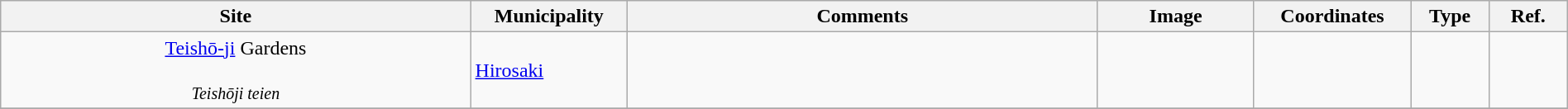<table class="wikitable sortable"  style="width:100%;">
<tr>
<th width="30%" align="left">Site</th>
<th width="10%" align="left">Municipality</th>
<th width="30%" align="left" class="unsortable">Comments</th>
<th width="10%" align="left"  class="unsortable">Image</th>
<th width="10%" align="left" class="unsortable">Coordinates</th>
<th width="5%" align="left">Type</th>
<th width="5%" align="left"  class="unsortable">Ref.</th>
</tr>
<tr>
<td align="center"><a href='#'>Teishō-ji</a> Gardens<br><br><small><em>Teishōji teien</em></small></td>
<td><a href='#'>Hirosaki</a></td>
<td></td>
<td></td>
<td></td>
<td></td>
<td></td>
</tr>
<tr>
</tr>
</table>
